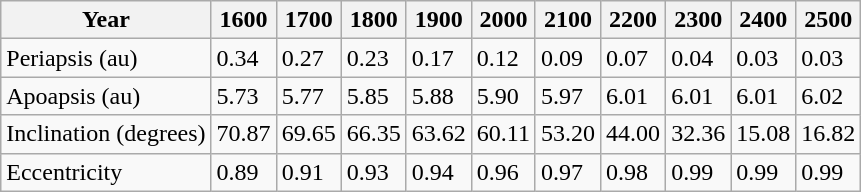<table class="wikitable">
<tr>
<th>Year</th>
<th>1600</th>
<th>1700</th>
<th>1800</th>
<th>1900</th>
<th>2000</th>
<th>2100</th>
<th>2200</th>
<th>2300</th>
<th>2400</th>
<th>2500</th>
</tr>
<tr>
<td>Periapsis (au)</td>
<td>0.34</td>
<td>0.27</td>
<td>0.23</td>
<td>0.17</td>
<td>0.12</td>
<td>0.09</td>
<td>0.07</td>
<td>0.04</td>
<td>0.03</td>
<td>0.03</td>
</tr>
<tr>
<td>Apoapsis (au)</td>
<td>5.73</td>
<td>5.77</td>
<td>5.85</td>
<td>5.88</td>
<td>5.90</td>
<td>5.97</td>
<td>6.01</td>
<td>6.01</td>
<td>6.01</td>
<td>6.02</td>
</tr>
<tr>
<td>Inclination (degrees)</td>
<td>70.87</td>
<td>69.65</td>
<td>66.35</td>
<td>63.62</td>
<td>60.11</td>
<td>53.20</td>
<td>44.00</td>
<td>32.36</td>
<td>15.08</td>
<td>16.82</td>
</tr>
<tr>
<td>Eccentricity</td>
<td>0.89</td>
<td>0.91</td>
<td>0.93</td>
<td>0.94</td>
<td>0.96</td>
<td>0.97</td>
<td>0.98</td>
<td>0.99</td>
<td>0.99</td>
<td>0.99</td>
</tr>
</table>
